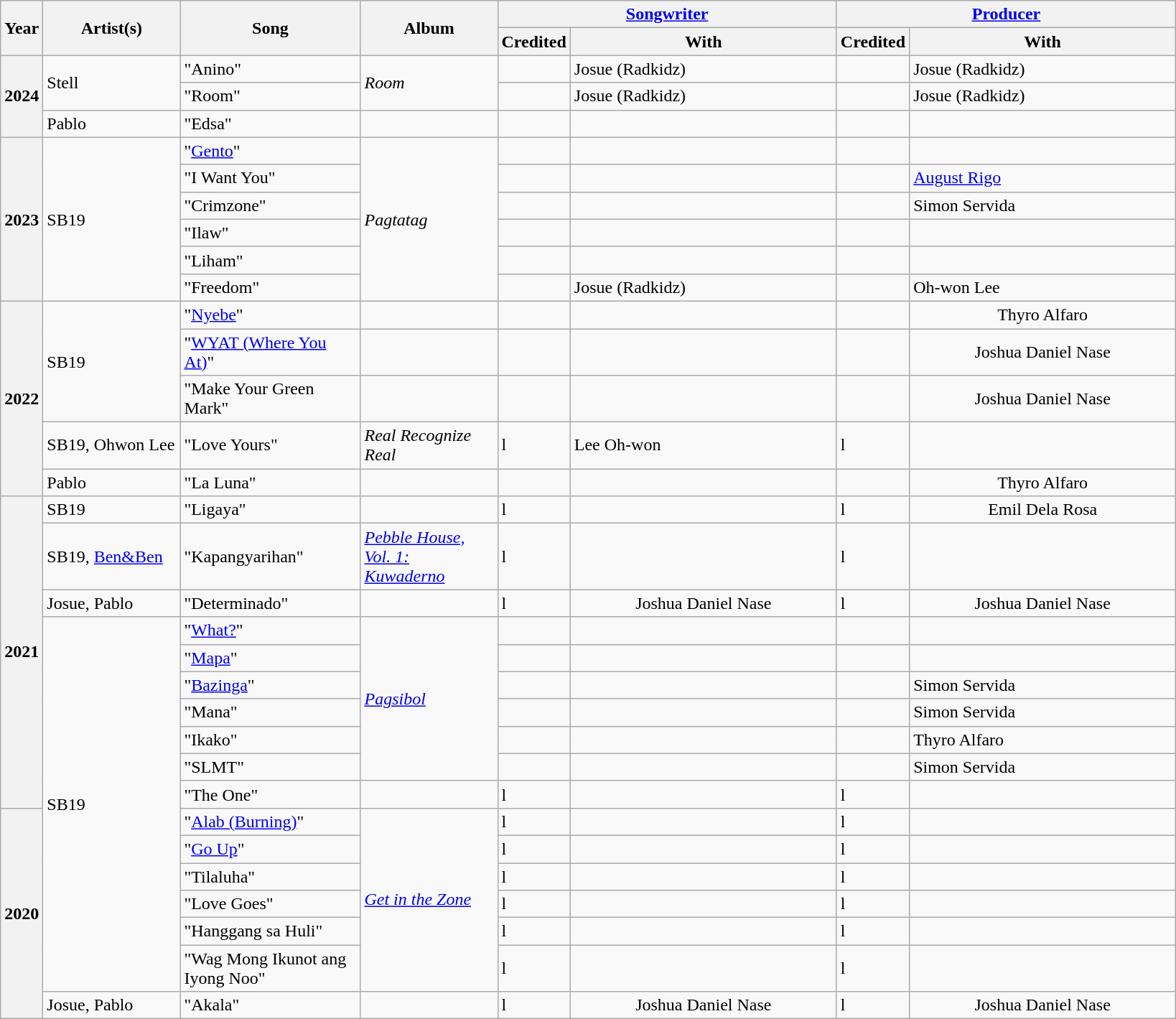<table class="wikitable sortable plainrowheaders">
<tr>
<th rowspan="2">Year</th>
<th rowspan="2" style="width:7.5em;">Artist(s)</th>
<th rowspan="2" style="width:10em;">Song</th>
<th rowspan="2" style="width:7.5em;">Album</th>
<th style="text-align:center"  colspan="2"><a href='#'>Songwriter</a> </th>
<th style="text-align:center" colspan="2"><a href='#'>Producer</a></th>
</tr>
<tr>
<th>Credited</th>
<th style="width:15em;">With</th>
<th>Credited</th>
<th style="width:15em;">With</th>
</tr>
<tr>
<th rowspan="3" scope="row">2024</th>
<td rowspan="2">Stell</td>
<td>"Anino"</td>
<td rowspan="2"><em>Room</em></td>
<td></td>
<td>Josue (Radkidz)</td>
<td></td>
<td>Josue (Radkidz)</td>
</tr>
<tr>
<td>"Room"</td>
<td></td>
<td>Josue (Radkidz)</td>
<td></td>
<td>Josue (Radkidz)</td>
</tr>
<tr>
<td>Pablo</td>
<td>"Edsa"</td>
<td></td>
<td></td>
<td></td>
<td></td>
<td></td>
</tr>
<tr>
<th rowspan="6" scope="row">2023</th>
<td rowspan="6">SB19</td>
<td>"<a href='#'>Gento</a>"</td>
<td rowspan="6"><em>Pagtatag</em></td>
<td></td>
<td></td>
<td></td>
<td></td>
</tr>
<tr>
<td>"I Want You"</td>
<td></td>
<td></td>
<td></td>
<td><a href='#'>August Rigo</a></td>
</tr>
<tr>
<td>"Crimzone"</td>
<td></td>
<td></td>
<td></td>
<td>Simon Servida</td>
</tr>
<tr>
<td>"Ilaw"</td>
<td></td>
<td></td>
<td></td>
<td></td>
</tr>
<tr>
<td>"Liham"</td>
<td></td>
<td></td>
<td></td>
<td></td>
</tr>
<tr>
<td>"Freedom"</td>
<td></td>
<td>Josue (Radkidz)</td>
<td></td>
<td>Oh-won Lee</td>
</tr>
<tr>
<th rowspan="5" scope="row">2022</th>
<td rowspan="3">SB19</td>
<td>"<a href='#'>Nyebe</a>"</td>
<td></td>
<td></td>
<td></td>
<td></td>
<td style="text-align:center">Thyro Alfaro</td>
</tr>
<tr>
<td>"<a href='#'>WYAT (Where You At)</a>"</td>
<td></td>
<td></td>
<td></td>
<td></td>
<td style="text-align:center">Joshua Daniel Nase</td>
</tr>
<tr>
<td>"Make Your Green Mark"</td>
<td></td>
<td></td>
<td></td>
<td></td>
<td style="text-align:center">Joshua Daniel Nase</td>
</tr>
<tr>
<td>SB19, Ohwon Lee</td>
<td>"Love Yours"</td>
<td><em>Real Recognize Real</em></td>
<td>l</td>
<td>Lee Oh-won</td>
<td>l</td>
<td></td>
</tr>
<tr>
<td>Pablo</td>
<td>"La Luna"</td>
<td></td>
<td></td>
<td></td>
<td></td>
<td style="text-align:center">Thyro Alfaro</td>
</tr>
<tr>
<th rowspan="10" scope="row">2021</th>
<td>SB19</td>
<td>"Ligaya"</td>
<td></td>
<td>l</td>
<td></td>
<td>l</td>
<td style="text-align:center">Emil Dela Rosa</td>
</tr>
<tr>
<td>SB19, <a href='#'>Ben&Ben</a></td>
<td>"Kapangyarihan"</td>
<td><em><a href='#'>Pebble House, Vol. 1: Kuwaderno</a></em></td>
<td>l</td>
<td></td>
<td>l</td>
<td></td>
</tr>
<tr>
<td>Josue, Pablo</td>
<td>"Determinado"</td>
<td></td>
<td>l</td>
<td style="text-align:center">Joshua Daniel Nase</td>
<td>l</td>
<td style="text-align:center">Joshua Daniel Nase</td>
</tr>
<tr>
<td rowspan="13" scope="row">SB19</td>
<td>"<a href='#'>What?</a>"</td>
<td rowspan="6" scope="row"><em><a href='#'>Pagsibol</a></em></td>
<td></td>
<td></td>
<td></td>
<td></td>
</tr>
<tr>
<td>"<a href='#'>Mapa</a>"</td>
<td></td>
<td></td>
<td></td>
<td></td>
</tr>
<tr>
<td>"<a href='#'>Bazinga</a>"</td>
<td></td>
<td></td>
<td></td>
<td>Simon Servida</td>
</tr>
<tr>
<td>"Mana"</td>
<td></td>
<td></td>
<td></td>
<td>Simon Servida</td>
</tr>
<tr>
<td>"Ikako"</td>
<td></td>
<td></td>
<td></td>
<td>Thyro Alfaro</td>
</tr>
<tr>
<td>"SLMT"</td>
<td></td>
<td></td>
<td></td>
<td>Simon Servida</td>
</tr>
<tr>
<td>"The One"</td>
<td></td>
<td>l</td>
<td></td>
<td>l</td>
<td></td>
</tr>
<tr>
<th rowspan="7" scope="row">2020</th>
<td>"<a href='#'>Alab (Burning)</a>"</td>
<td rowspan="6" scope="row"><em><a href='#'>Get in the Zone</a></em></td>
<td>l</td>
<td style="text-align:center"></td>
<td>l</td>
<td></td>
</tr>
<tr>
<td>"<a href='#'>Go Up</a>"</td>
<td>l</td>
<td style="text-align:center"></td>
<td>l</td>
<td></td>
</tr>
<tr>
<td>"Tilaluha"</td>
<td>l</td>
<td style="text-align:center"></td>
<td>l</td>
<td></td>
</tr>
<tr>
<td>"Love Goes"</td>
<td>l</td>
<td style="text-align:center"></td>
<td>l</td>
<td></td>
</tr>
<tr>
<td>"Hanggang sa Huli"</td>
<td>l</td>
<td style="text-align:center"></td>
<td>l</td>
<td></td>
</tr>
<tr>
<td>"Wag Mong Ikunot ang Iyong Noo"</td>
<td>l</td>
<td style="text-align:center"></td>
<td>l</td>
<td></td>
</tr>
<tr>
<td>Josue, Pablo</td>
<td>"Akala"</td>
<td></td>
<td>l</td>
<td style="text-align:center">Joshua Daniel Nase</td>
<td>l</td>
<td style="text-align:center">Joshua Daniel Nase</td>
</tr>
</table>
